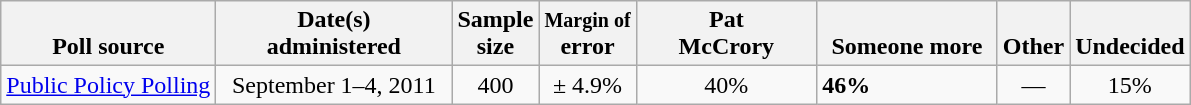<table class="wikitable">
<tr valign= bottom>
<th>Poll source</th>
<th style="width:150px;">Date(s)<br>administered</th>
<th class=small>Sample<br>size</th>
<th><small>Margin of</small><br>error</th>
<th style="width:113px;">Pat<br>McCrory</th>
<th style="width:113px;">Someone more<br></th>
<th>Other</th>
<th>Undecided</th>
</tr>
<tr>
<td><a href='#'>Public Policy Polling</a></td>
<td align=center>September 1–4, 2011</td>
<td align=center>400</td>
<td align=center>± 4.9%</td>
<td align=center>40%</td>
<td><strong>46%</strong></td>
<td align=center>—</td>
<td align=center>15%</td>
</tr>
</table>
